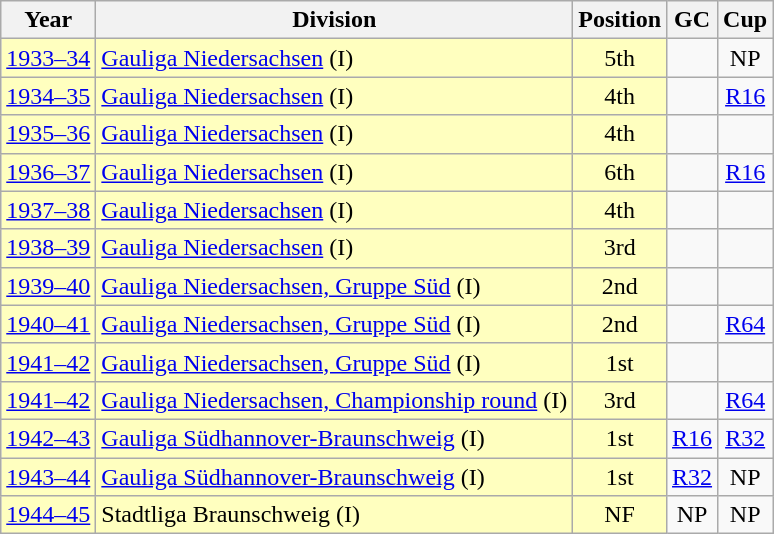<table class="wikitable">
<tr>
<th>Year</th>
<th>Division</th>
<th>Position</th>
<th>GC</th>
<th>Cup</th>
</tr>
<tr align="center">
<td bgcolor="#FFFFBF"><a href='#'>1933–34</a></td>
<td bgcolor="#FFFFBF" align="left"><a href='#'>Gauliga Niedersachsen</a> (I)</td>
<td bgcolor="#FFFFBF">5th</td>
<td></td>
<td>NP</td>
</tr>
<tr align="center">
<td bgcolor="#FFFFBF"><a href='#'>1934–35</a></td>
<td bgcolor="#FFFFBF" align="left"><a href='#'>Gauliga Niedersachsen</a> (I)</td>
<td bgcolor="#FFFFBF">4th</td>
<td></td>
<td><a href='#'>R16</a></td>
</tr>
<tr align="center">
<td bgcolor="#FFFFBF"><a href='#'>1935–36</a></td>
<td bgcolor="#FFFFBF" align="left"><a href='#'>Gauliga Niedersachsen</a> (I)</td>
<td bgcolor="#FFFFBF">4th</td>
<td></td>
<td></td>
</tr>
<tr align="center">
<td bgcolor="#FFFFBF"><a href='#'>1936–37</a></td>
<td bgcolor="#FFFFBF" align="left"><a href='#'>Gauliga Niedersachsen</a> (I)</td>
<td bgcolor="#FFFFBF">6th</td>
<td></td>
<td><a href='#'>R16</a></td>
</tr>
<tr align="center">
<td bgcolor="#FFFFBF"><a href='#'>1937–38</a></td>
<td bgcolor="#FFFFBF" align="left"><a href='#'>Gauliga Niedersachsen</a> (I)</td>
<td bgcolor="#FFFFBF">4th</td>
<td></td>
<td></td>
</tr>
<tr align="center">
<td bgcolor="#FFFFBF"><a href='#'>1938–39</a></td>
<td bgcolor="#FFFFBF" align="left"><a href='#'>Gauliga Niedersachsen</a> (I)</td>
<td bgcolor="#FFFFBF">3rd</td>
<td></td>
<td></td>
</tr>
<tr align="center">
<td bgcolor="#FFFFBF"><a href='#'>1939–40</a></td>
<td bgcolor="#FFFFBF" align="left"><a href='#'>Gauliga Niedersachsen, Gruppe Süd</a> (I)</td>
<td bgcolor="#FFFFBF">2nd</td>
<td></td>
<td></td>
</tr>
<tr align="center">
<td bgcolor="#FFFFBF"><a href='#'>1940–41</a></td>
<td bgcolor="#FFFFBF" align="left"><a href='#'>Gauliga Niedersachsen, Gruppe Süd</a> (I)</td>
<td bgcolor="#FFFFBF">2nd</td>
<td></td>
<td><a href='#'>R64</a></td>
</tr>
<tr align="center">
<td bgcolor="#FFFFBF"><a href='#'>1941–42</a></td>
<td bgcolor="#FFFFBF" align="left"><a href='#'>Gauliga Niedersachsen, Gruppe Süd</a> (I)</td>
<td bgcolor="#FFFFBF">1st</td>
<td></td>
<td></td>
</tr>
<tr align="center">
<td bgcolor="#FFFFBF"><a href='#'>1941–42</a></td>
<td bgcolor="#FFFFBF" align="left"><a href='#'>Gauliga Niedersachsen, Championship round</a> (I)</td>
<td bgcolor="#FFFFBF">3rd</td>
<td></td>
<td><a href='#'>R64</a></td>
</tr>
<tr align="center">
<td bgcolor="#FFFFBF"><a href='#'>1942–43</a></td>
<td bgcolor="#FFFFBF" align="left"><a href='#'>Gauliga Südhannover-Braunschweig</a> (I)</td>
<td bgcolor="#FFFFBF">1st</td>
<td><a href='#'>R16</a></td>
<td><a href='#'>R32</a></td>
</tr>
<tr align="center">
<td bgcolor="#FFFFBF"><a href='#'>1943–44</a></td>
<td bgcolor="#FFFFBF" align="left"><a href='#'>Gauliga Südhannover-Braunschweig</a> (I)</td>
<td bgcolor="#FFFFBF">1st</td>
<td><a href='#'>R32</a></td>
<td>NP</td>
</tr>
<tr align="center">
<td bgcolor="#FFFFBF"><a href='#'>1944–45</a></td>
<td bgcolor="#FFFFBF" align="left">Stadtliga Braunschweig (I)</td>
<td bgcolor="#FFFFBF">NF</td>
<td>NP</td>
<td>NP</td>
</tr>
</table>
